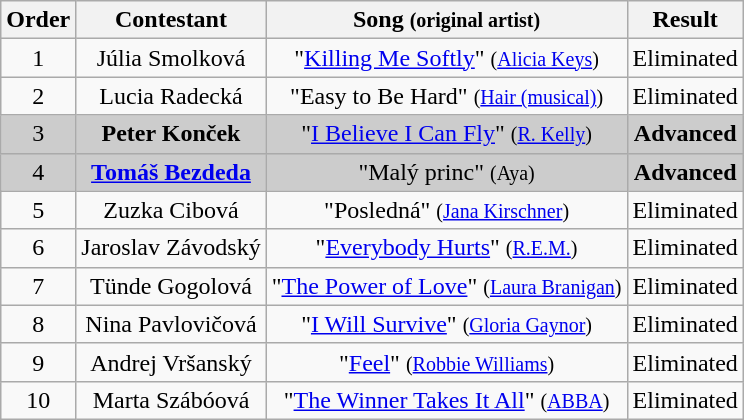<table class="wikitable plainrowheaders" style="text-align:center;">
<tr>
<th scope="col">Order</th>
<th scope="col">Contestant</th>
<th scope="col">Song <small>(original artist)</small></th>
<th scope="col">Result</th>
</tr>
<tr>
<td>1</td>
<td>Júlia Smolková</td>
<td>"<a href='#'>Killing Me Softly</a>" <small>(<a href='#'>Alicia Keys</a>)</small></td>
<td>Eliminated</td>
</tr>
<tr>
<td>2</td>
<td>Lucia Radecká</td>
<td>"Easy to Be Hard" <small>(<a href='#'>Hair (musical)</a>)</small></td>
<td>Eliminated</td>
</tr>
<tr style="background:#ccc;">
<td>3</td>
<td><strong>Peter Konček</strong></td>
<td>"<a href='#'>I Believe I Can Fly</a>" <small>(<a href='#'>R. Kelly</a>)</small></td>
<td><strong>Advanced</strong></td>
</tr>
<tr style="background:#ccc;">
<td>4</td>
<td><strong><a href='#'>Tomáš Bezdeda</a></strong></td>
<td>"Malý princ" <small>(Aya)</small></td>
<td><strong>Advanced</strong></td>
</tr>
<tr>
<td>5</td>
<td>Zuzka Cibová</td>
<td>"Posledná" <small>(<a href='#'>Jana Kirschner</a>)</small></td>
<td>Eliminated</td>
</tr>
<tr>
<td>6</td>
<td>Jaroslav Závodský</td>
<td>"<a href='#'>Everybody Hurts</a>" <small>(<a href='#'>R.E.M.</a>)</small></td>
<td>Eliminated</td>
</tr>
<tr>
<td>7</td>
<td>Tünde Gogolová</td>
<td>"<a href='#'>The Power of Love</a>" <small>(<a href='#'>Laura Branigan</a>)</small></td>
<td>Eliminated</td>
</tr>
<tr>
<td>8</td>
<td>Nina Pavlovičová</td>
<td>"<a href='#'>I Will Survive</a>" <small>(<a href='#'>Gloria Gaynor</a>)</small></td>
<td>Eliminated</td>
</tr>
<tr>
<td>9</td>
<td>Andrej Vršanský</td>
<td>"<a href='#'>Feel</a>" <small>(<a href='#'>Robbie Williams</a>)</small></td>
<td>Eliminated</td>
</tr>
<tr>
<td>10</td>
<td>Marta Szábóová</td>
<td>"<a href='#'>The Winner Takes It All</a>" <small>(<a href='#'>ABBA</a>)</small></td>
<td>Eliminated</td>
</tr>
</table>
